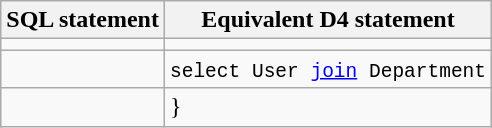<table class="wikitable">
<tr>
<th>SQL statement</th>
<th>Equivalent D4 statement</th>
</tr>
<tr>
<td></td>
<td></td>
</tr>
<tr>
<td></td>
<td><code>select User <a href='#'>join</a> Department</code></td>
</tr>
<tr>
<td></td>
<td>}</td>
</tr>
</table>
